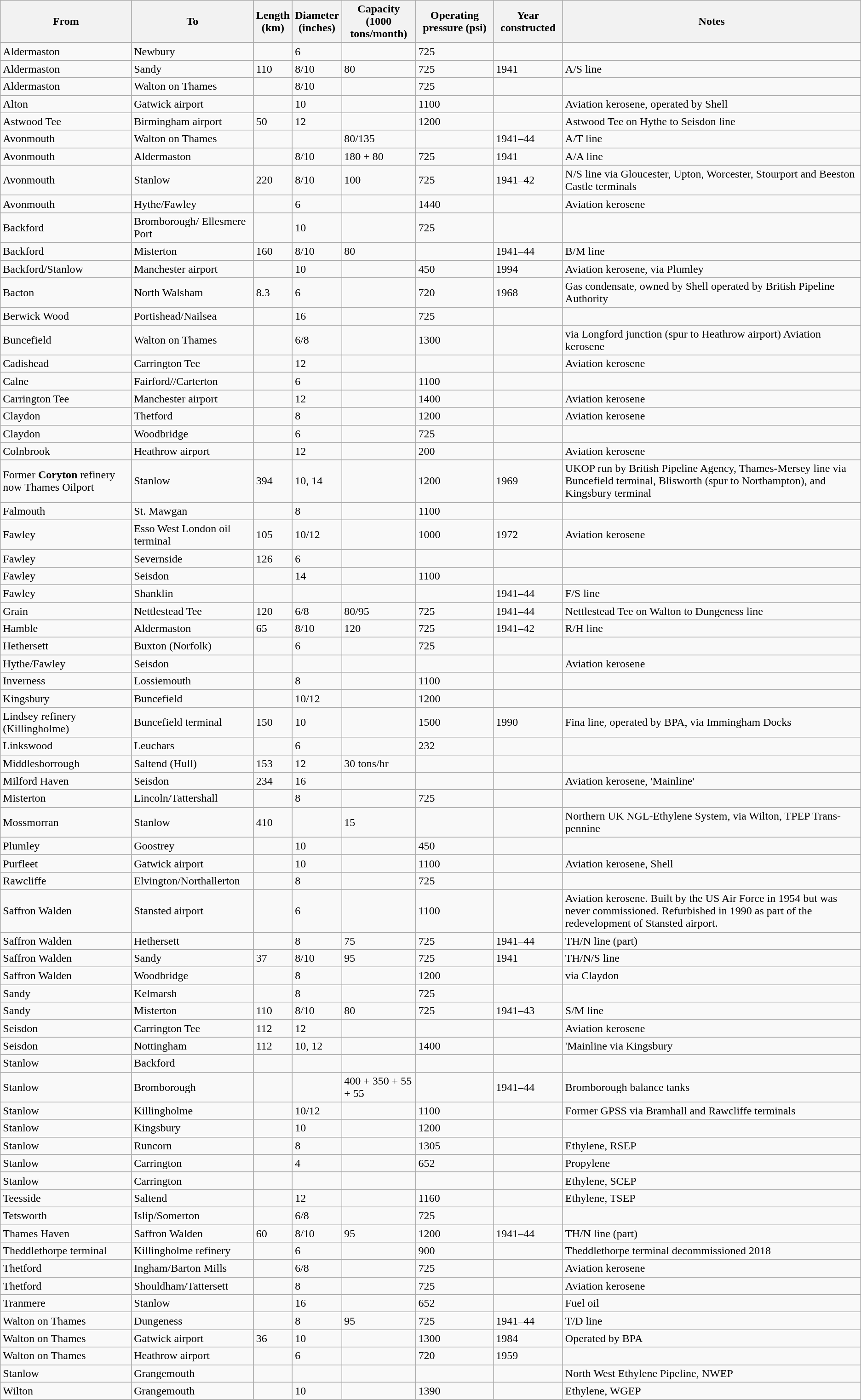<table class="wikitable">
<tr>
<th>From</th>
<th>To</th>
<th>Length<br>(km)</th>
<th>Diameter<br>(inches)</th>
<th>Capacity<br>(1000 tons/month)</th>
<th>Operating pressure (psi)</th>
<th>Year constructed</th>
<th>Notes</th>
</tr>
<tr>
<td>Aldermaston</td>
<td>Newbury</td>
<td></td>
<td>6</td>
<td></td>
<td>725</td>
<td></td>
<td></td>
</tr>
<tr>
<td>Aldermaston</td>
<td>Sandy</td>
<td>110</td>
<td>8/10</td>
<td>80</td>
<td>725</td>
<td>1941</td>
<td>A/S line</td>
</tr>
<tr>
<td>Aldermaston</td>
<td>Walton on Thames</td>
<td></td>
<td>8/10</td>
<td></td>
<td>725</td>
<td></td>
<td></td>
</tr>
<tr>
<td>Alton</td>
<td>Gatwick airport</td>
<td></td>
<td>10</td>
<td></td>
<td>1100</td>
<td></td>
<td>Aviation kerosene, operated by Shell</td>
</tr>
<tr>
<td>Astwood Tee</td>
<td>Birmingham airport</td>
<td>50</td>
<td>12</td>
<td></td>
<td>1200</td>
<td></td>
<td>Astwood Tee on Hythe to Seisdon line</td>
</tr>
<tr>
<td>Avonmouth</td>
<td>Walton on Thames</td>
<td></td>
<td></td>
<td>80/135</td>
<td></td>
<td>1941–44</td>
<td>A/T line</td>
</tr>
<tr>
<td>Avonmouth</td>
<td>Aldermaston</td>
<td></td>
<td>8/10</td>
<td>180 + 80</td>
<td>725</td>
<td>1941</td>
<td>A/A line</td>
</tr>
<tr>
<td>Avonmouth</td>
<td>Stanlow</td>
<td>220</td>
<td>8/10</td>
<td>100</td>
<td>725</td>
<td>1941–42</td>
<td>N/S line via Gloucester, Upton, Worcester, Stourport and  Beeston Castle terminals</td>
</tr>
<tr>
<td>Avonmouth</td>
<td>Hythe/Fawley</td>
<td></td>
<td>6</td>
<td></td>
<td>1440</td>
<td></td>
<td>Aviation kerosene</td>
</tr>
<tr>
<td>Backford</td>
<td>Bromborough/ Ellesmere Port</td>
<td></td>
<td>10</td>
<td></td>
<td>725</td>
<td></td>
<td></td>
</tr>
<tr>
<td>Backford</td>
<td>Misterton</td>
<td>160</td>
<td>8/10</td>
<td>80</td>
<td></td>
<td>1941–44</td>
<td>B/M line</td>
</tr>
<tr>
<td>Backford/Stanlow</td>
<td>Manchester airport</td>
<td></td>
<td>10</td>
<td></td>
<td>450</td>
<td>1994</td>
<td>Aviation kerosene, via Plumley</td>
</tr>
<tr>
<td>Bacton</td>
<td>North Walsham</td>
<td>8.3</td>
<td>6</td>
<td></td>
<td>720</td>
<td>1968</td>
<td>Gas condensate, owned by Shell operated by British Pipeline Authority</td>
</tr>
<tr>
<td>Berwick Wood</td>
<td>Portishead/Nailsea</td>
<td></td>
<td>16</td>
<td></td>
<td>725</td>
<td></td>
<td></td>
</tr>
<tr>
<td>Buncefield</td>
<td>Walton on Thames</td>
<td></td>
<td>6/8</td>
<td></td>
<td>1300</td>
<td></td>
<td>via Longford junction (spur to Heathrow airport) Aviation kerosene</td>
</tr>
<tr>
<td>Cadishead</td>
<td>Carrington Tee</td>
<td></td>
<td>12</td>
<td></td>
<td></td>
<td></td>
<td>Aviation kerosene</td>
</tr>
<tr>
<td>Calne</td>
<td>Fairford//Carterton</td>
<td></td>
<td>6</td>
<td></td>
<td>1100</td>
<td></td>
<td></td>
</tr>
<tr>
<td>Carrington Tee</td>
<td>Manchester airport</td>
<td></td>
<td>12</td>
<td></td>
<td>1400</td>
<td></td>
<td>Aviation kerosene</td>
</tr>
<tr>
<td>Claydon</td>
<td>Thetford</td>
<td></td>
<td>8</td>
<td></td>
<td>1200</td>
<td></td>
<td>Aviation kerosene</td>
</tr>
<tr>
<td>Claydon</td>
<td>Woodbridge</td>
<td></td>
<td>6</td>
<td></td>
<td>725</td>
<td></td>
<td></td>
</tr>
<tr>
<td>Colnbrook</td>
<td>Heathrow airport</td>
<td></td>
<td>12</td>
<td></td>
<td>200</td>
<td></td>
<td>Aviation kerosene</td>
</tr>
<tr>
<td>Former <strong>Coryton</strong> refinery now  Thames Oilport</td>
<td>Stanlow</td>
<td>394</td>
<td>10, 14</td>
<td></td>
<td>1200</td>
<td>1969</td>
<td>UKOP run by British Pipeline Agency, Thames-Mersey line via Buncefield terminal, Blisworth (spur to Northampton), and Kingsbury terminal</td>
</tr>
<tr>
<td>Falmouth</td>
<td>St. Mawgan</td>
<td></td>
<td>8</td>
<td></td>
<td>1100</td>
<td></td>
<td></td>
</tr>
<tr>
<td>Fawley</td>
<td>Esso West London oil terminal</td>
<td>105</td>
<td>10/12</td>
<td></td>
<td>1000</td>
<td>1972</td>
<td>Aviation kerosene</td>
</tr>
<tr>
<td>Fawley</td>
<td>Severnside</td>
<td>126</td>
<td>6</td>
<td></td>
<td></td>
<td></td>
<td></td>
</tr>
<tr>
<td>Fawley</td>
<td>Seisdon</td>
<td></td>
<td>14</td>
<td></td>
<td>1100</td>
<td></td>
<td></td>
</tr>
<tr>
<td>Fawley</td>
<td>Shanklin</td>
<td></td>
<td></td>
<td></td>
<td></td>
<td>1941–44</td>
<td>F/S line</td>
</tr>
<tr>
<td>Grain</td>
<td>Nettlestead Tee</td>
<td>120</td>
<td>6/8</td>
<td>80/95</td>
<td>725</td>
<td>1941–44</td>
<td>Nettlestead Tee on Walton to Dungeness line</td>
</tr>
<tr>
<td>Hamble</td>
<td>Aldermaston</td>
<td>65</td>
<td>8/10</td>
<td>120</td>
<td>725</td>
<td>1941–42</td>
<td>R/H line</td>
</tr>
<tr>
<td>Hethersett</td>
<td>Buxton (Norfolk)</td>
<td></td>
<td>6</td>
<td></td>
<td>725</td>
<td></td>
<td></td>
</tr>
<tr>
<td>Hythe/Fawley</td>
<td>Seisdon</td>
<td></td>
<td></td>
<td></td>
<td></td>
<td></td>
<td>Aviation kerosene</td>
</tr>
<tr>
<td>Inverness</td>
<td>Lossiemouth</td>
<td></td>
<td>8</td>
<td></td>
<td>1100</td>
<td></td>
<td></td>
</tr>
<tr>
<td>Kingsbury</td>
<td>Buncefield</td>
<td></td>
<td>10/12</td>
<td></td>
<td>1200</td>
<td></td>
<td></td>
</tr>
<tr>
<td>Lindsey refinery (Killingholme)</td>
<td>Buncefield terminal</td>
<td>150</td>
<td>10</td>
<td></td>
<td>1500</td>
<td>1990</td>
<td>Fina line, operated by BPA, via Immingham Docks</td>
</tr>
<tr>
<td>Linkswood</td>
<td>Leuchars</td>
<td></td>
<td>6</td>
<td></td>
<td>232</td>
<td></td>
<td></td>
</tr>
<tr>
<td>Middlesborrough</td>
<td>Saltend  (Hull)</td>
<td>153</td>
<td>12</td>
<td>30 tons/hr</td>
<td></td>
<td></td>
<td></td>
</tr>
<tr>
<td>Milford Haven</td>
<td>Seisdon</td>
<td>234</td>
<td>16</td>
<td></td>
<td></td>
<td></td>
<td>Aviation kerosene, 'Mainline'</td>
</tr>
<tr>
<td>Misterton</td>
<td>Lincoln/Tattershall</td>
<td></td>
<td>8</td>
<td></td>
<td>725</td>
<td></td>
<td></td>
</tr>
<tr>
<td>Mossmorran</td>
<td>Stanlow</td>
<td>410</td>
<td></td>
<td>15</td>
<td></td>
<td></td>
<td>Northern  UK NGL-Ethylene System, via Wilton, TPEP Trans-pennine</td>
</tr>
<tr>
<td>Plumley</td>
<td>Goostrey</td>
<td></td>
<td>10</td>
<td></td>
<td>450</td>
<td></td>
<td></td>
</tr>
<tr>
<td>Purfleet</td>
<td>Gatwick airport</td>
<td></td>
<td>10</td>
<td></td>
<td>1100</td>
<td></td>
<td>Aviation kerosene, Shell</td>
</tr>
<tr>
<td>Rawcliffe</td>
<td>Elvington/Northallerton</td>
<td></td>
<td>8</td>
<td></td>
<td>725</td>
<td></td>
<td></td>
</tr>
<tr>
<td>Saffron Walden</td>
<td>Stansted airport</td>
<td></td>
<td>6</td>
<td></td>
<td>1100</td>
<td></td>
<td>Aviation kerosene. Built by the US Air Force in 1954 but was never commissioned. Refurbished in 1990 as part of the redevelopment of Stansted airport.</td>
</tr>
<tr>
<td>Saffron Walden</td>
<td>Hethersett</td>
<td></td>
<td>8</td>
<td>75</td>
<td>725</td>
<td>1941–44</td>
<td>TH/N line (part)</td>
</tr>
<tr>
<td>Saffron Walden</td>
<td>Sandy</td>
<td>37</td>
<td>8/10</td>
<td>95</td>
<td>725</td>
<td>1941</td>
<td>TH/N/S line</td>
</tr>
<tr>
<td>Saffron Walden</td>
<td>Woodbridge</td>
<td></td>
<td>8</td>
<td></td>
<td>1200</td>
<td></td>
<td>via Claydon</td>
</tr>
<tr>
<td>Sandy</td>
<td>Kelmarsh</td>
<td></td>
<td>8</td>
<td></td>
<td>725</td>
<td></td>
<td></td>
</tr>
<tr>
<td>Sandy</td>
<td>Misterton</td>
<td>110</td>
<td>8/10</td>
<td>80</td>
<td>725</td>
<td>1941–43</td>
<td>S/M line</td>
</tr>
<tr>
<td>Seisdon</td>
<td>Carrington Tee</td>
<td>112</td>
<td>12</td>
<td></td>
<td></td>
<td></td>
<td>Aviation kerosene</td>
</tr>
<tr>
<td>Seisdon</td>
<td>Nottingham</td>
<td>112</td>
<td>10, 12</td>
<td></td>
<td>1400</td>
<td></td>
<td>'Mainline via Kingsbury</td>
</tr>
<tr>
<td>Stanlow</td>
<td>Backford</td>
<td></td>
<td></td>
<td></td>
<td></td>
<td></td>
<td></td>
</tr>
<tr>
<td>Stanlow</td>
<td>Bromborough</td>
<td></td>
<td></td>
<td>400 + 350 + 55 + 55</td>
<td></td>
<td>1941–44</td>
<td>Bromborough balance tanks</td>
</tr>
<tr>
<td>Stanlow</td>
<td>Killingholme</td>
<td></td>
<td>10/12</td>
<td></td>
<td>1100</td>
<td></td>
<td>Former GPSS via Bramhall and Rawcliffe terminals</td>
</tr>
<tr>
<td>Stanlow</td>
<td>Kingsbury</td>
<td></td>
<td>10</td>
<td></td>
<td>1200</td>
<td></td>
<td></td>
</tr>
<tr>
<td>Stanlow</td>
<td>Runcorn</td>
<td></td>
<td>8</td>
<td></td>
<td>1305</td>
<td></td>
<td>Ethylene, RSEP</td>
</tr>
<tr>
<td>Stanlow</td>
<td>Carrington</td>
<td></td>
<td>4</td>
<td></td>
<td>652</td>
<td></td>
<td>Propylene</td>
</tr>
<tr>
<td>Stanlow</td>
<td>Carrington</td>
<td></td>
<td></td>
<td></td>
<td></td>
<td></td>
<td>Ethylene, SCEP</td>
</tr>
<tr>
<td>Teesside</td>
<td>Saltend</td>
<td></td>
<td>12</td>
<td></td>
<td>1160</td>
<td></td>
<td>Ethylene, TSEP</td>
</tr>
<tr>
<td>Tetsworth</td>
<td>Islip/Somerton</td>
<td></td>
<td>6/8</td>
<td></td>
<td>725</td>
<td></td>
<td></td>
</tr>
<tr>
<td>Thames Haven</td>
<td>Saffron Walden</td>
<td>60</td>
<td>8/10</td>
<td>95</td>
<td>1200</td>
<td>1941–44</td>
<td>TH/N line (part)</td>
</tr>
<tr>
<td>Theddlethorpe terminal</td>
<td>Killingholme refinery</td>
<td></td>
<td>6</td>
<td></td>
<td>900</td>
<td></td>
<td>Theddlethorpe terminal decommissioned 2018</td>
</tr>
<tr>
<td>Thetford</td>
<td>Ingham/Barton Mills</td>
<td></td>
<td>6/8</td>
<td></td>
<td>725</td>
<td></td>
<td>Aviation kerosene</td>
</tr>
<tr>
<td>Thetford</td>
<td>Shouldham/Tattersett</td>
<td></td>
<td>8</td>
<td></td>
<td>725</td>
<td></td>
<td>Aviation kerosene</td>
</tr>
<tr>
<td>Tranmere</td>
<td>Stanlow</td>
<td></td>
<td>16</td>
<td></td>
<td>652</td>
<td></td>
<td>Fuel oil</td>
</tr>
<tr>
<td>Walton on Thames</td>
<td>Dungeness</td>
<td></td>
<td>8</td>
<td>95</td>
<td>725</td>
<td>1941–44</td>
<td>T/D line</td>
</tr>
<tr>
<td>Walton on Thames</td>
<td>Gatwick airport</td>
<td>36</td>
<td>10</td>
<td></td>
<td>1300</td>
<td>1984</td>
<td>Operated by BPA</td>
</tr>
<tr>
<td>Walton on Thames</td>
<td>Heathrow airport</td>
<td></td>
<td>6</td>
<td></td>
<td>720</td>
<td>1959</td>
<td></td>
</tr>
<tr>
<td>Stanlow</td>
<td>Grangemouth</td>
<td></td>
<td></td>
<td></td>
<td></td>
<td></td>
<td>North West Ethylene Pipeline, NWEP</td>
</tr>
<tr>
<td>Wilton</td>
<td>Grangemouth</td>
<td></td>
<td>10</td>
<td></td>
<td>1390</td>
<td></td>
<td>Ethylene, WGEP</td>
</tr>
</table>
